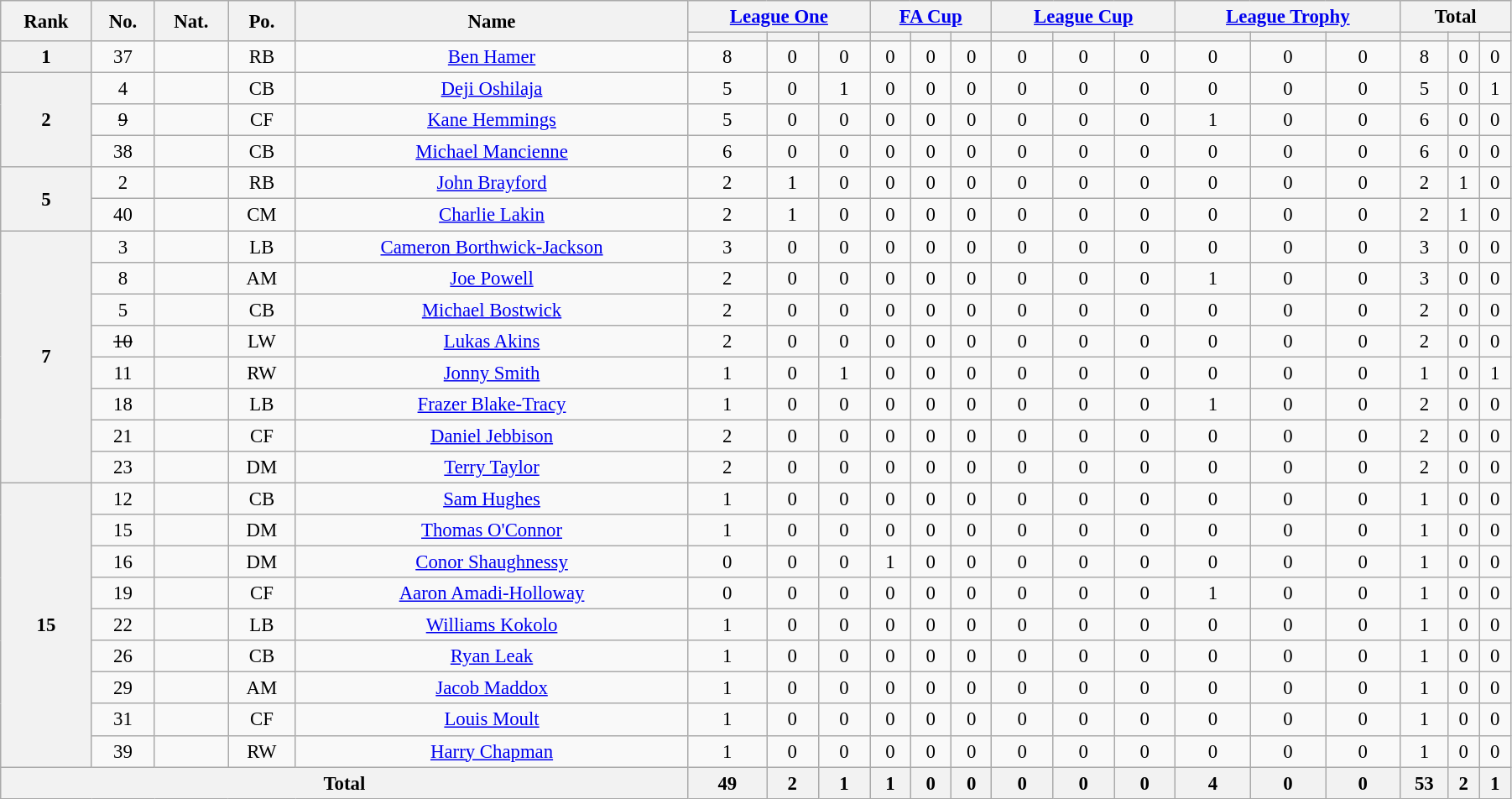<table class="wikitable" style="text-align:center; font-size:95%; width:95%;">
<tr>
<th rowspan=2>Rank</th>
<th rowspan=2>No.</th>
<th rowspan=2>Nat.</th>
<th rowspan=2>Po.</th>
<th rowspan=2>Name</th>
<th colspan=3><a href='#'>League One</a></th>
<th colspan=3><a href='#'>FA Cup</a></th>
<th colspan=3><a href='#'>League Cup</a></th>
<th colspan=3><a href='#'>League Trophy</a></th>
<th colspan=3>Total</th>
</tr>
<tr>
<th></th>
<th></th>
<th></th>
<th></th>
<th></th>
<th></th>
<th></th>
<th></th>
<th></th>
<th></th>
<th></th>
<th></th>
<th></th>
<th></th>
<th></th>
</tr>
<tr>
<th rowspan=1>1</th>
<td>37</td>
<td></td>
<td>RB</td>
<td><a href='#'>Ben Hamer</a></td>
<td>8</td>
<td>0</td>
<td>0</td>
<td>0</td>
<td>0</td>
<td>0</td>
<td>0</td>
<td>0</td>
<td>0</td>
<td>0</td>
<td>0</td>
<td>0</td>
<td>8</td>
<td>0</td>
<td>0</td>
</tr>
<tr>
<th rowspan=3>2</th>
<td>4</td>
<td></td>
<td>CB</td>
<td><a href='#'>Deji Oshilaja</a></td>
<td>5</td>
<td>0</td>
<td>1</td>
<td>0</td>
<td>0</td>
<td>0</td>
<td>0</td>
<td>0</td>
<td>0</td>
<td>0</td>
<td>0</td>
<td>0</td>
<td>5</td>
<td>0</td>
<td>1</td>
</tr>
<tr>
<td><s>9</s></td>
<td></td>
<td>CF</td>
<td><a href='#'>Kane Hemmings</a></td>
<td>5</td>
<td>0</td>
<td>0</td>
<td>0</td>
<td>0</td>
<td>0</td>
<td>0</td>
<td>0</td>
<td>0</td>
<td>1</td>
<td>0</td>
<td>0</td>
<td>6</td>
<td>0</td>
<td>0</td>
</tr>
<tr>
<td>38</td>
<td></td>
<td>CB</td>
<td><a href='#'>Michael Mancienne</a></td>
<td>6</td>
<td>0</td>
<td>0</td>
<td>0</td>
<td>0</td>
<td>0</td>
<td>0</td>
<td>0</td>
<td>0</td>
<td>0</td>
<td>0</td>
<td>0</td>
<td>6</td>
<td>0</td>
<td>0</td>
</tr>
<tr>
<th rowspan=2>5</th>
<td>2</td>
<td></td>
<td>RB</td>
<td><a href='#'>John Brayford</a></td>
<td>2</td>
<td>1</td>
<td>0</td>
<td>0</td>
<td>0</td>
<td>0</td>
<td>0</td>
<td>0</td>
<td>0</td>
<td>0</td>
<td>0</td>
<td>0</td>
<td>2</td>
<td>1</td>
<td>0</td>
</tr>
<tr>
<td>40</td>
<td></td>
<td>CM</td>
<td><a href='#'>Charlie Lakin</a></td>
<td>2</td>
<td>1</td>
<td>0</td>
<td>0</td>
<td>0</td>
<td>0</td>
<td>0</td>
<td>0</td>
<td>0</td>
<td>0</td>
<td>0</td>
<td>0</td>
<td>2</td>
<td>1</td>
<td>0</td>
</tr>
<tr>
<th rowspan=8>7</th>
<td>3</td>
<td></td>
<td>LB</td>
<td><a href='#'>Cameron Borthwick-Jackson</a></td>
<td>3</td>
<td>0</td>
<td>0</td>
<td>0</td>
<td>0</td>
<td>0</td>
<td>0</td>
<td>0</td>
<td>0</td>
<td>0</td>
<td>0</td>
<td>0</td>
<td>3</td>
<td>0</td>
<td>0</td>
</tr>
<tr>
<td>8</td>
<td></td>
<td>AM</td>
<td><a href='#'>Joe Powell</a></td>
<td>2</td>
<td>0</td>
<td>0</td>
<td>0</td>
<td>0</td>
<td>0</td>
<td>0</td>
<td>0</td>
<td>0</td>
<td>1</td>
<td>0</td>
<td>0</td>
<td>3</td>
<td>0</td>
<td>0</td>
</tr>
<tr>
<td>5</td>
<td></td>
<td>CB</td>
<td><a href='#'>Michael Bostwick</a></td>
<td>2</td>
<td>0</td>
<td>0</td>
<td>0</td>
<td>0</td>
<td>0</td>
<td>0</td>
<td>0</td>
<td>0</td>
<td>0</td>
<td>0</td>
<td>0</td>
<td>2</td>
<td>0</td>
<td>0</td>
</tr>
<tr>
<td><s>10</s></td>
<td></td>
<td>LW</td>
<td><a href='#'>Lukas Akins</a></td>
<td>2</td>
<td>0</td>
<td>0</td>
<td>0</td>
<td>0</td>
<td>0</td>
<td>0</td>
<td>0</td>
<td>0</td>
<td>0</td>
<td>0</td>
<td>0</td>
<td>2</td>
<td>0</td>
<td>0</td>
</tr>
<tr>
<td>11</td>
<td></td>
<td>RW</td>
<td><a href='#'>Jonny Smith</a></td>
<td>1</td>
<td>0</td>
<td>1</td>
<td>0</td>
<td>0</td>
<td>0</td>
<td>0</td>
<td>0</td>
<td>0</td>
<td>0</td>
<td>0</td>
<td>0</td>
<td>1</td>
<td>0</td>
<td>1</td>
</tr>
<tr>
<td>18</td>
<td></td>
<td>LB</td>
<td><a href='#'>Frazer Blake-Tracy</a></td>
<td>1</td>
<td>0</td>
<td>0</td>
<td>0</td>
<td>0</td>
<td>0</td>
<td>0</td>
<td>0</td>
<td>0</td>
<td>1</td>
<td>0</td>
<td>0</td>
<td>2</td>
<td>0</td>
<td>0</td>
</tr>
<tr>
<td>21</td>
<td></td>
<td>CF</td>
<td><a href='#'>Daniel Jebbison</a></td>
<td>2</td>
<td>0</td>
<td>0</td>
<td>0</td>
<td>0</td>
<td>0</td>
<td>0</td>
<td>0</td>
<td>0</td>
<td>0</td>
<td>0</td>
<td>0</td>
<td>2</td>
<td>0</td>
<td>0</td>
</tr>
<tr>
<td>23</td>
<td></td>
<td>DM</td>
<td><a href='#'>Terry Taylor</a></td>
<td>2</td>
<td>0</td>
<td>0</td>
<td>0</td>
<td>0</td>
<td>0</td>
<td>0</td>
<td>0</td>
<td>0</td>
<td>0</td>
<td>0</td>
<td>0</td>
<td>2</td>
<td>0</td>
<td>0</td>
</tr>
<tr>
<th rowspan=9>15</th>
<td>12</td>
<td></td>
<td>CB</td>
<td><a href='#'>Sam Hughes</a></td>
<td>1</td>
<td>0</td>
<td>0</td>
<td>0</td>
<td>0</td>
<td>0</td>
<td>0</td>
<td>0</td>
<td>0</td>
<td>0</td>
<td>0</td>
<td>0</td>
<td>1</td>
<td>0</td>
<td>0</td>
</tr>
<tr>
<td>15</td>
<td></td>
<td>DM</td>
<td><a href='#'>Thomas O'Connor</a></td>
<td>1</td>
<td>0</td>
<td>0</td>
<td>0</td>
<td>0</td>
<td>0</td>
<td>0</td>
<td>0</td>
<td>0</td>
<td>0</td>
<td>0</td>
<td>0</td>
<td>1</td>
<td>0</td>
<td>0</td>
</tr>
<tr>
<td>16</td>
<td></td>
<td>DM</td>
<td><a href='#'>Conor Shaughnessy</a></td>
<td>0</td>
<td>0</td>
<td>0</td>
<td>1</td>
<td>0</td>
<td>0</td>
<td>0</td>
<td>0</td>
<td>0</td>
<td>0</td>
<td>0</td>
<td>0</td>
<td>1</td>
<td>0</td>
<td>0</td>
</tr>
<tr>
<td>19</td>
<td></td>
<td>CF</td>
<td><a href='#'>Aaron Amadi-Holloway</a></td>
<td>0</td>
<td>0</td>
<td>0</td>
<td>0</td>
<td>0</td>
<td>0</td>
<td>0</td>
<td>0</td>
<td>0</td>
<td>1</td>
<td>0</td>
<td>0</td>
<td>1</td>
<td>0</td>
<td>0</td>
</tr>
<tr>
<td>22</td>
<td></td>
<td>LB</td>
<td><a href='#'>Williams Kokolo</a></td>
<td>1</td>
<td>0</td>
<td>0</td>
<td>0</td>
<td>0</td>
<td>0</td>
<td>0</td>
<td>0</td>
<td>0</td>
<td>0</td>
<td>0</td>
<td>0</td>
<td>1</td>
<td>0</td>
<td>0</td>
</tr>
<tr>
<td>26</td>
<td></td>
<td>CB</td>
<td><a href='#'>Ryan Leak</a></td>
<td>1</td>
<td>0</td>
<td>0</td>
<td>0</td>
<td>0</td>
<td>0</td>
<td>0</td>
<td>0</td>
<td>0</td>
<td>0</td>
<td>0</td>
<td>0</td>
<td>1</td>
<td>0</td>
<td>0</td>
</tr>
<tr>
<td>29</td>
<td></td>
<td>AM</td>
<td><a href='#'>Jacob Maddox</a></td>
<td>1</td>
<td>0</td>
<td>0</td>
<td>0</td>
<td>0</td>
<td>0</td>
<td>0</td>
<td>0</td>
<td>0</td>
<td>0</td>
<td>0</td>
<td>0</td>
<td>1</td>
<td>0</td>
<td>0</td>
</tr>
<tr>
<td>31</td>
<td></td>
<td>CF</td>
<td><a href='#'>Louis Moult</a></td>
<td>1</td>
<td>0</td>
<td>0</td>
<td>0</td>
<td>0</td>
<td>0</td>
<td>0</td>
<td>0</td>
<td>0</td>
<td>0</td>
<td>0</td>
<td>0</td>
<td>1</td>
<td>0</td>
<td>0</td>
</tr>
<tr>
<td>39</td>
<td></td>
<td>RW</td>
<td><a href='#'>Harry Chapman</a></td>
<td>1</td>
<td>0</td>
<td>0</td>
<td>0</td>
<td>0</td>
<td>0</td>
<td>0</td>
<td>0</td>
<td>0</td>
<td>0</td>
<td>0</td>
<td>0</td>
<td>1</td>
<td>0</td>
<td>0</td>
</tr>
<tr>
<th colspan=5>Total</th>
<th>49</th>
<th>2</th>
<th>1</th>
<th>1</th>
<th>0</th>
<th>0</th>
<th>0</th>
<th>0</th>
<th>0</th>
<th>4</th>
<th>0</th>
<th>0</th>
<th>53</th>
<th>2</th>
<th>1</th>
</tr>
</table>
